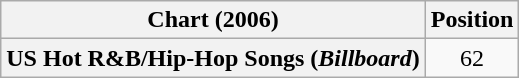<table class="wikitable plainrowheaders" style="text-align:center">
<tr>
<th scope="col">Chart (2006)</th>
<th scope="col">Position</th>
</tr>
<tr>
<th scope="row">US Hot R&B/Hip-Hop Songs (<em>Billboard</em>)</th>
<td>62</td>
</tr>
</table>
